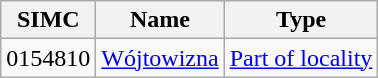<table class="wikitable">
<tr>
<th>SIMC</th>
<th>Name</th>
<th>Type</th>
</tr>
<tr>
<td>0154810</td>
<td><a href='#'>Wójtowizna</a></td>
<td><a href='#'>Part of locality</a></td>
</tr>
</table>
